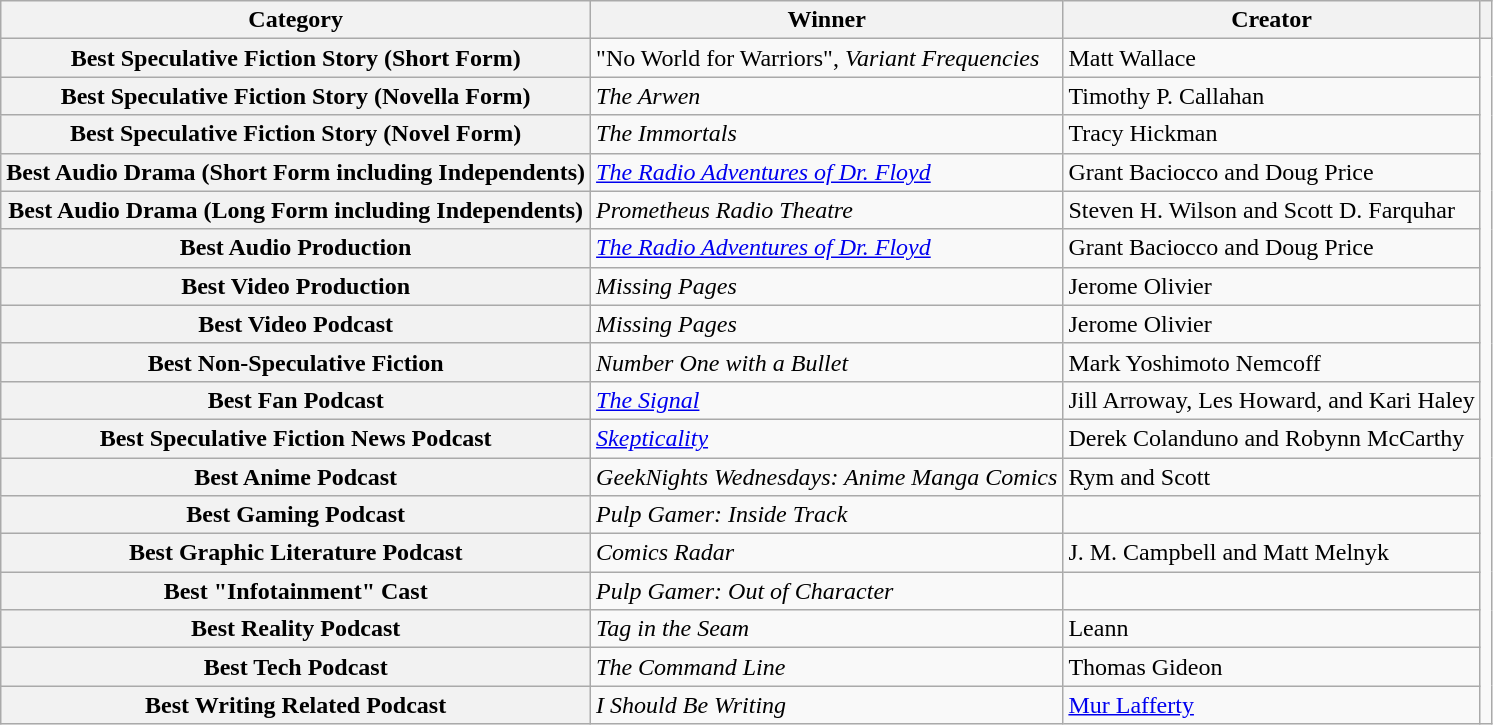<table class="wikitable sortable">
<tr>
<th>Category</th>
<th>Winner</th>
<th>Creator</th>
<th></th>
</tr>
<tr>
<th>Best Speculative Fiction Story (Short Form)</th>
<td>"No World for Warriors", <em>Variant Frequencies</em></td>
<td>Matt Wallace</td>
<td rowspan="18"></td>
</tr>
<tr>
<th>Best Speculative Fiction Story (Novella Form)</th>
<td><em>The Arwen</em></td>
<td>Timothy P. Callahan</td>
</tr>
<tr>
<th>Best Speculative Fiction Story (Novel Form)</th>
<td><em>The Immortals</em></td>
<td>Tracy Hickman</td>
</tr>
<tr>
<th>Best Audio Drama (Short Form including Independents)</th>
<td><em><a href='#'>The Radio Adventures of Dr. Floyd</a></em></td>
<td>Grant Baciocco and Doug Price</td>
</tr>
<tr>
<th>Best Audio Drama (Long Form including Independents)</th>
<td><em>Prometheus Radio Theatre</em></td>
<td>Steven H. Wilson and Scott D. Farquhar</td>
</tr>
<tr>
<th>Best Audio Production</th>
<td><em><a href='#'>The Radio Adventures of Dr. Floyd</a></em></td>
<td>Grant Baciocco and Doug Price</td>
</tr>
<tr>
<th>Best Video Production</th>
<td><em>Missing Pages</em></td>
<td>Jerome Olivier</td>
</tr>
<tr>
<th>Best Video Podcast</th>
<td><em>Missing Pages</em></td>
<td>Jerome Olivier</td>
</tr>
<tr>
<th>Best Non-Speculative Fiction</th>
<td><em>Number One with a Bullet</em></td>
<td>Mark Yoshimoto Nemcoff</td>
</tr>
<tr>
<th>Best Fan Podcast</th>
<td><a href='#'><em>The Signal</em></a></td>
<td>Jill Arroway, Les Howard, and Kari Haley</td>
</tr>
<tr>
<th>Best Speculative Fiction News Podcast</th>
<td><em><a href='#'>Skepticality</a></em></td>
<td>Derek Colanduno and Robynn McCarthy</td>
</tr>
<tr>
<th>Best Anime Podcast</th>
<td><em>GeekNights Wednesdays: Anime Manga Comics</em></td>
<td>Rym and Scott</td>
</tr>
<tr>
<th>Best Gaming Podcast</th>
<td><em>Pulp Gamer: Inside Track</em></td>
<td></td>
</tr>
<tr>
<th>Best Graphic Literature Podcast</th>
<td><em>Comics Radar</em></td>
<td>J. M. Campbell and Matt Melnyk</td>
</tr>
<tr>
<th>Best "Infotainment" Cast</th>
<td><em>Pulp Gamer: Out of Character</em></td>
<td></td>
</tr>
<tr>
<th>Best Reality Podcast</th>
<td><em>Tag in the Seam</em></td>
<td>Leann</td>
</tr>
<tr>
<th>Best Tech Podcast</th>
<td><em>The Command Line</em></td>
<td>Thomas Gideon</td>
</tr>
<tr>
<th>Best Writing Related Podcast</th>
<td><em>I Should Be Writing</em></td>
<td><a href='#'>Mur Lafferty</a></td>
</tr>
</table>
